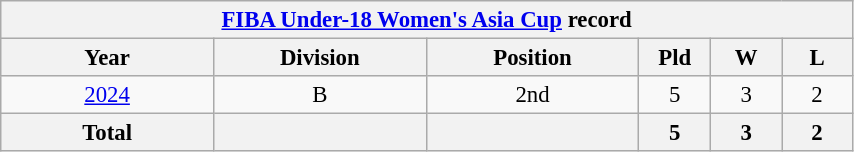<table class="wikitable" style="text-align: center; font-size:95%;" width=45%>
<tr>
<th colspan=9><a href='#'>FIBA Under-18 Women's Asia Cup</a> record</th>
</tr>
<tr>
<th width=15%>Year</th>
<th width=15%>Division</th>
<th width=15%>Position</th>
<th width=5%>Pld</th>
<th width=5%>W</th>
<th width=5%>L</th>
</tr>
<tr>
<td> <a href='#'>2024</a></td>
<td>B</td>
<td>2nd</td>
<td>5</td>
<td>3</td>
<td>2</td>
</tr>
<tr>
<th>Total</th>
<th></th>
<th></th>
<th>5</th>
<th>3</th>
<th>2</th>
</tr>
</table>
